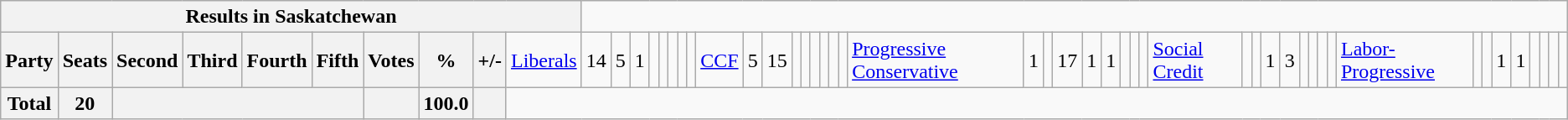<table class="wikitable">
<tr>
<th colspan=11>Results in Saskatchewan</th>
</tr>
<tr>
<th colspan=2>Party</th>
<th>Seats</th>
<th>Second</th>
<th>Third</th>
<th>Fourth</th>
<th>Fifth</th>
<th>Votes</th>
<th>%</th>
<th>+/-<br></th>
<td><a href='#'>Liberals</a></td>
<td align="right">14</td>
<td align="right">5</td>
<td align="right">1</td>
<td align="right"></td>
<td align="right"></td>
<td align="right"></td>
<td align="right"></td>
<td align="right"><br></td>
<td><a href='#'>CCF</a></td>
<td align="right">5</td>
<td align="right">15</td>
<td align="right"></td>
<td align="right"></td>
<td align="right"></td>
<td align="right"></td>
<td align="right"></td>
<td align="right"><br></td>
<td><a href='#'>Progressive Conservative</a></td>
<td align="right">1</td>
<td align="right"></td>
<td align="right">17</td>
<td align="right">1</td>
<td align="right">1</td>
<td align="right"></td>
<td align="right"></td>
<td align="right"><br></td>
<td><a href='#'>Social Credit</a></td>
<td align="right"></td>
<td align="right"></td>
<td align="right">1</td>
<td align="right">3</td>
<td align="right"></td>
<td align="right"></td>
<td align="right"></td>
<td align="right"><br></td>
<td><a href='#'>Labor-Progressive</a></td>
<td align="right"></td>
<td align="right"></td>
<td align="right">1</td>
<td align="right">1</td>
<td align="right"></td>
<td align="right"></td>
<td align="right"></td>
<td align="right"></td>
</tr>
<tr>
<th colspan="2">Total</th>
<th>20</th>
<th colspan="4"></th>
<th></th>
<th>100.0</th>
<th></th>
</tr>
</table>
